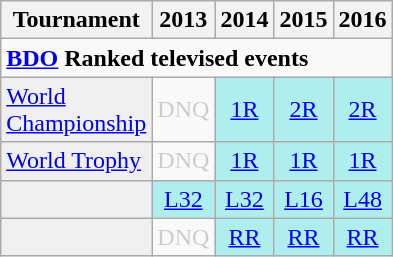<table class="wikitable" style="width:20%; margin:0">
<tr>
<th>Tournament</th>
<th>2013</th>
<th>2014</th>
<th>2015</th>
<th>2016</th>
</tr>
<tr>
<td colspan="10" align="left"><strong><a href='#'>BDO</a> Ranked televised events</strong></td>
</tr>
<tr>
<td style="background:#efefef;"><a href='#'>World Championship</a></td>
<td style="text-align:center; color:#ccc;">DNQ</td>
<td style="text-align:center; background:#afeeee;"><a href='#'>1R</a></td>
<td style="text-align:center; background:#afeeee;"><a href='#'>2R</a></td>
<td style="text-align:center; background:#afeeee;"><a href='#'>2R</a></td>
</tr>
<tr>
<td style="background:#efefef;"><a href='#'>World Trophy</a></td>
<td style="text-align:center; color:#ccc;">DNQ</td>
<td style="text-align:center; background:#afeeee;"><a href='#'>1R</a></td>
<td style="text-align:center; background:#afeeee;"><a href='#'>1R</a></td>
<td style="text-align:center; background:#afeeee;"><a href='#'>1R</a></td>
</tr>
<tr>
<td style="background:#efefef;"></td>
<td style="text-align:center; background:#afeeee;"><a href='#'>L32</a></td>
<td style="text-align:center; background:#afeeee;"><a href='#'>L32</a></td>
<td style="text-align:center; background:#afeeee;"><a href='#'>L16</a></td>
<td style="text-align:center; background:#afeeee;"><a href='#'>L48</a></td>
</tr>
<tr>
<td style="background:#efefef;"></td>
<td style="text-align:center; color:#ccc;">DNQ</td>
<td style="text-align:center; background:#afeeee;"><a href='#'>RR</a></td>
<td style="text-align:center; background:#afeeee;"><a href='#'>RR</a></td>
<td style="text-align:center; background:#afeeee;"><a href='#'>RR</a></td>
</tr>
</table>
